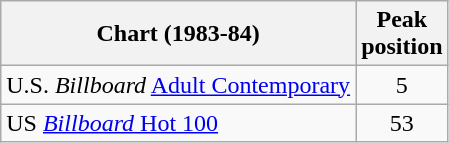<table class="wikitable sortable">
<tr>
<th>Chart (1983-84)</th>
<th>Peak<br>position</th>
</tr>
<tr>
<td align="left">U.S. <em>Billboard</em> <a href='#'>Adult Contemporary</a></td>
<td align="center">5</td>
</tr>
<tr>
<td align="left">US <a href='#'><em>Billboard</em> Hot 100</a></td>
<td align="center">53</td>
</tr>
</table>
